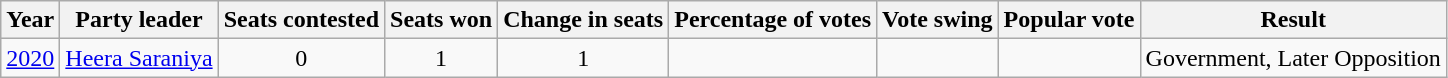<table class="wikitable sortable" style="text-align:center;">
<tr>
<th>Year</th>
<th>Party leader</th>
<th>Seats contested</th>
<th>Seats won</th>
<th>Change in seats</th>
<th>Percentage of votes</th>
<th>Vote swing</th>
<th>Popular vote</th>
<th>Result</th>
</tr>
<tr>
<td><a href='#'>2020</a></td>
<td rowspan=1><a href='#'>Heera Saraniya</a></td>
<td>0</td>
<td>1</td>
<td> 1</td>
<td></td>
<td></td>
<td></td>
<td>Government, Later Opposition</td>
</tr>
</table>
